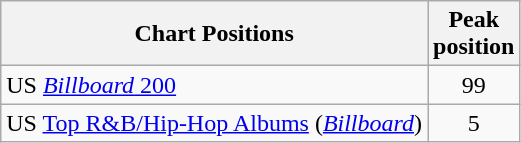<table class="wikitable">
<tr>
<th>Chart Positions</th>
<th>Peak<br>position</th>
</tr>
<tr>
<td>US <a href='#'><em>Billboard</em> 200</a></td>
<td align="center">99</td>
</tr>
<tr>
<td>US <a href='#'>Top R&B/Hip-Hop Albums</a> (<a href='#'><em>Billboard</em></a>)</td>
<td align="center">5</td>
</tr>
</table>
